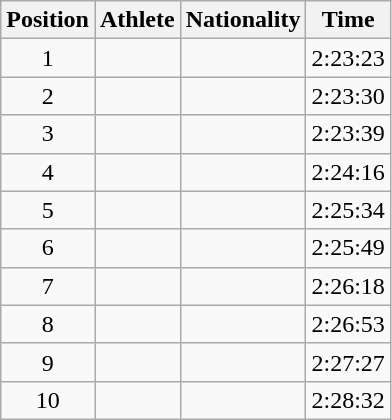<table class="wikitable sortable">
<tr>
<th scope="col">Position</th>
<th scope="col">Athlete</th>
<th scope="col">Nationality</th>
<th scope="col">Time</th>
</tr>
<tr>
<td !scope=row align=center>1</td>
<td></td>
<td></td>
<td>2:23:23</td>
</tr>
<tr>
<td !scope=row align=center>2</td>
<td></td>
<td></td>
<td>2:23:30</td>
</tr>
<tr>
<td !scope=row align=center>3</td>
<td></td>
<td></td>
<td>2:23:39</td>
</tr>
<tr>
<td !scope=row align=center>4</td>
<td></td>
<td></td>
<td>2:24:16</td>
</tr>
<tr>
<td !scope=row align=center>5</td>
<td></td>
<td></td>
<td>2:25:34</td>
</tr>
<tr>
<td !scope=row align=center>6</td>
<td></td>
<td></td>
<td>2:25:49</td>
</tr>
<tr>
<td !scope=row align=center>7</td>
<td></td>
<td></td>
<td>2:26:18</td>
</tr>
<tr>
<td !scope=row align=center>8</td>
<td></td>
<td></td>
<td>2:26:53</td>
</tr>
<tr>
<td !scope=row align=center>9</td>
<td></td>
<td></td>
<td>2:27:27</td>
</tr>
<tr>
<td !scope=row align=center>10</td>
<td></td>
<td></td>
<td>2:28:32</td>
</tr>
</table>
